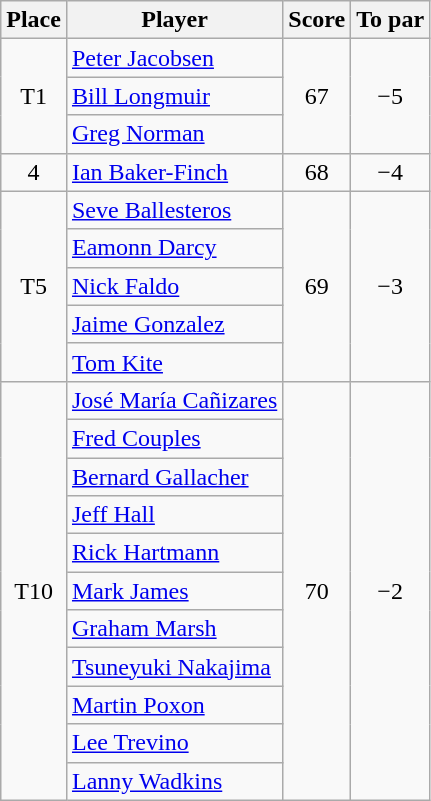<table class="wikitable">
<tr>
<th>Place</th>
<th>Player</th>
<th>Score</th>
<th>To par</th>
</tr>
<tr>
<td rowspan="3" align=center>T1</td>
<td> <a href='#'>Peter Jacobsen</a></td>
<td rowspan="3" align=center>67</td>
<td rowspan="3" align=center>−5</td>
</tr>
<tr>
<td> <a href='#'>Bill Longmuir</a></td>
</tr>
<tr>
<td> <a href='#'>Greg Norman</a></td>
</tr>
<tr>
<td align=center>4</td>
<td> <a href='#'>Ian Baker-Finch</a></td>
<td align=center>68</td>
<td align=center>−4</td>
</tr>
<tr>
<td rowspan="5" align=center>T5</td>
<td> <a href='#'>Seve Ballesteros</a></td>
<td rowspan="5" align=center>69</td>
<td rowspan="5" align=center>−3</td>
</tr>
<tr>
<td> <a href='#'>Eamonn Darcy</a></td>
</tr>
<tr>
<td> <a href='#'>Nick Faldo</a></td>
</tr>
<tr>
<td> <a href='#'>Jaime Gonzalez</a></td>
</tr>
<tr>
<td> <a href='#'>Tom Kite</a></td>
</tr>
<tr>
<td rowspan="11" align=center>T10</td>
<td> <a href='#'>José María Cañizares</a></td>
<td rowspan="11" align=center>70</td>
<td rowspan="11" align=center>−2</td>
</tr>
<tr>
<td> <a href='#'>Fred Couples</a></td>
</tr>
<tr>
<td> <a href='#'>Bernard Gallacher</a></td>
</tr>
<tr>
<td> <a href='#'>Jeff Hall</a></td>
</tr>
<tr>
<td> <a href='#'>Rick Hartmann</a></td>
</tr>
<tr>
<td> <a href='#'>Mark James</a></td>
</tr>
<tr>
<td> <a href='#'>Graham Marsh</a></td>
</tr>
<tr>
<td> <a href='#'>Tsuneyuki Nakajima</a></td>
</tr>
<tr>
<td> <a href='#'>Martin Poxon</a></td>
</tr>
<tr>
<td> <a href='#'>Lee Trevino</a></td>
</tr>
<tr>
<td> <a href='#'>Lanny Wadkins</a></td>
</tr>
</table>
